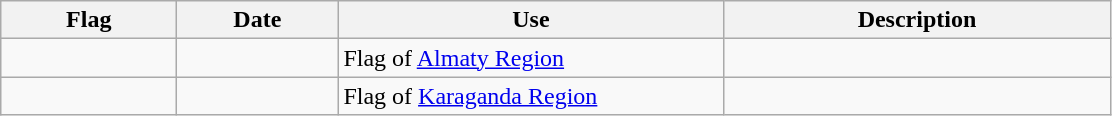<table class="wikitable">
<tr>
<th width="110">Flag</th>
<th width="100">Date</th>
<th width="250">Use</th>
<th width="250">Description</th>
</tr>
<tr>
<td></td>
<td></td>
<td>Flag of <a href='#'>Almaty Region</a></td>
<td></td>
</tr>
<tr>
<td></td>
<td></td>
<td>Flag of <a href='#'>Karaganda Region</a></td>
<td></td>
</tr>
</table>
